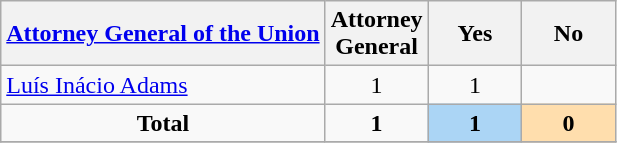<table class="wikitable">
<tr>
<th><a href='#'>Attorney General of the Union</a></th>
<th width="55pt">Attorney General</th>
<th width="55pt">Yes</th>
<th width="55pt">No</th>
</tr>
<tr>
<td align="left"><a href='#'>Luís Inácio Adams</a></td>
<td align="center">1</td>
<td align="center">1</td>
<td align="center"></td>
</tr>
<tr>
<td align="center"><strong>Total</strong></td>
<td align="center"><strong>1</strong></td>
<td align="center" bgcolor="#abd5f5"><strong>1</strong></td>
<td align="center" bgcolor="#FFDEAD"><strong>0</strong></td>
</tr>
<tr>
</tr>
</table>
